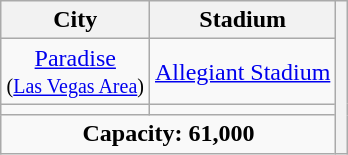<table class="wikitable" style="text-align:center; margin-left:auto; margin-right:auto; border:none;">
<tr>
<th>City</th>
<th>Stadium</th>
<th rowspan="4"></th>
</tr>
<tr>
<td><a href='#'>Paradise</a><br> <small>(<a href='#'>Las Vegas Area</a>)</small></td>
<td><a href='#'>Allegiant Stadium</a></td>
</tr>
<tr>
<td></td>
<td></td>
</tr>
<tr>
<td colspan="2"><strong>Capacity:</strong> <strong>61,000</strong></td>
</tr>
</table>
